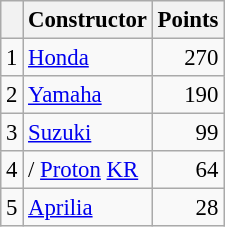<table class="wikitable" style="font-size: 95%;">
<tr>
<th></th>
<th>Constructor</th>
<th>Points</th>
</tr>
<tr>
<td align=center>1</td>
<td> <a href='#'>Honda</a></td>
<td align=right>270</td>
</tr>
<tr>
<td align=center>2</td>
<td> <a href='#'>Yamaha</a></td>
<td align=right>190</td>
</tr>
<tr>
<td align=center>3</td>
<td> <a href='#'>Suzuki</a></td>
<td align=right>99</td>
</tr>
<tr>
<td align=center>4</td>
<td>/ <a href='#'>Proton</a> <a href='#'>KR</a></td>
<td align=right>64</td>
</tr>
<tr>
<td align=center>5</td>
<td> <a href='#'>Aprilia</a></td>
<td align=right>28</td>
</tr>
</table>
